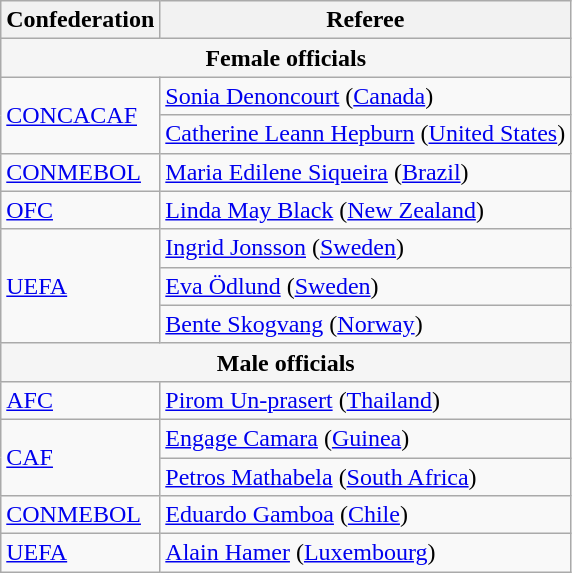<table class="wikitable">
<tr>
<th>Confederation</th>
<th>Referee</th>
</tr>
<tr>
<td colspan="3" style="text-align:center; background:whitesmoke;"><strong>Female officials</strong></td>
</tr>
<tr>
<td rowspan="2"><a href='#'>CONCACAF</a></td>
<td><a href='#'>Sonia Denoncourt</a> (<a href='#'>Canada</a>)</td>
</tr>
<tr>
<td><a href='#'>Catherine Leann Hepburn</a> (<a href='#'>United States</a>)</td>
</tr>
<tr>
<td><a href='#'>CONMEBOL</a></td>
<td><a href='#'>Maria Edilene Siqueira</a> (<a href='#'>Brazil</a>)</td>
</tr>
<tr>
<td><a href='#'>OFC</a></td>
<td><a href='#'>Linda May Black</a> (<a href='#'>New Zealand</a>)</td>
</tr>
<tr>
<td rowspan="3"><a href='#'>UEFA</a></td>
<td><a href='#'>Ingrid Jonsson</a> (<a href='#'>Sweden</a>)</td>
</tr>
<tr>
<td><a href='#'>Eva Ödlund</a> (<a href='#'>Sweden</a>)</td>
</tr>
<tr>
<td><a href='#'>Bente Skogvang</a> (<a href='#'>Norway</a>)</td>
</tr>
<tr>
<td colspan="3" style="text-align:center; background:whitesmoke;"><strong>Male officials</strong></td>
</tr>
<tr>
<td><a href='#'>AFC</a></td>
<td><a href='#'>Pirom Un-prasert</a> (<a href='#'>Thailand</a>)</td>
</tr>
<tr>
<td rowspan="2"><a href='#'>CAF</a></td>
<td><a href='#'>Engage Camara</a> (<a href='#'>Guinea</a>)</td>
</tr>
<tr>
<td><a href='#'>Petros Mathabela</a> (<a href='#'>South Africa</a>)</td>
</tr>
<tr>
<td><a href='#'>CONMEBOL</a></td>
<td><a href='#'>Eduardo Gamboa</a> (<a href='#'>Chile</a>)</td>
</tr>
<tr>
<td><a href='#'>UEFA</a></td>
<td><a href='#'>Alain Hamer</a> (<a href='#'>Luxembourg</a>)</td>
</tr>
</table>
